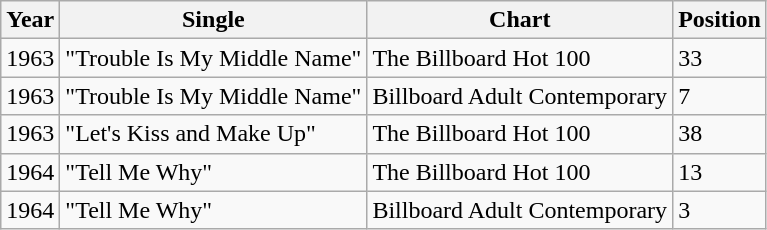<table class="wikitable">
<tr>
<th align="left">Year</th>
<th align="left">Single</th>
<th align="left">Chart</th>
<th align="left">Position</th>
</tr>
<tr>
<td align="left">1963</td>
<td align="left">"Trouble Is My Middle Name"</td>
<td align="left">The Billboard Hot 100</td>
<td align="left">33</td>
</tr>
<tr>
<td align="left">1963</td>
<td align="left">"Trouble Is My Middle Name"</td>
<td align="left">Billboard Adult Contemporary</td>
<td align="left">7</td>
</tr>
<tr>
<td align="left">1963</td>
<td align="left">"Let's Kiss and Make Up"</td>
<td align="left">The Billboard Hot 100</td>
<td align="left">38</td>
</tr>
<tr>
<td align="left">1964</td>
<td align="left">"Tell Me Why"</td>
<td align="left">The Billboard Hot 100</td>
<td align="left">13</td>
</tr>
<tr>
<td align="left">1964</td>
<td align="left">"Tell Me Why"</td>
<td align="left">Billboard Adult Contemporary</td>
<td align="left">3</td>
</tr>
</table>
